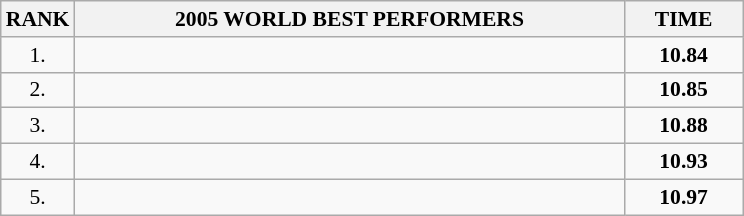<table class="wikitable" style="font-size: 90%;">
<tr>
<th>RANK</th>
<th align="center" style="width: 25em">2005 WORLD BEST PERFORMERS</th>
<th align="center" style="width: 5em">TIME</th>
</tr>
<tr>
<td align="center">1.</td>
<td></td>
<td align="center"><strong>10.84</strong></td>
</tr>
<tr>
<td align="center">2.</td>
<td></td>
<td align="center"><strong>10.85</strong></td>
</tr>
<tr>
<td align="center">3.</td>
<td></td>
<td align="center"><strong>10.88</strong></td>
</tr>
<tr>
<td align="center">4.</td>
<td></td>
<td align="center"><strong>10.93</strong></td>
</tr>
<tr>
<td align="center">5.</td>
<td></td>
<td align="center"><strong>10.97</strong></td>
</tr>
</table>
